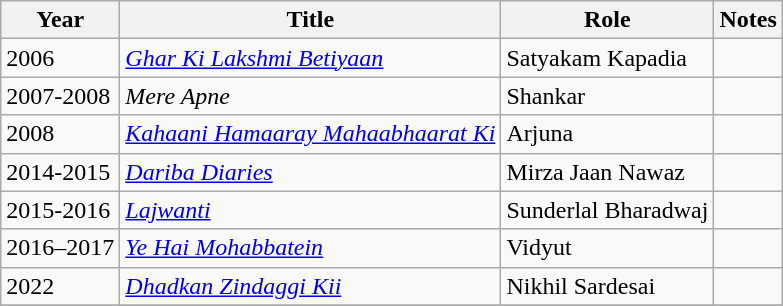<table class="wikitable sortable">
<tr>
<th>Year</th>
<th>Title</th>
<th>Role</th>
<th>Notes</th>
</tr>
<tr>
<td>2006</td>
<td><em><a href='#'>Ghar Ki Lakshmi Betiyaan</a></em></td>
<td>Satyakam Kapadia</td>
<td></td>
</tr>
<tr>
<td>2007-2008</td>
<td><em>Mere Apne</em></td>
<td>Shankar</td>
<td></td>
</tr>
<tr>
<td>2008</td>
<td><em><a href='#'>Kahaani Hamaaray Mahaabhaarat Ki</a></em></td>
<td>Arjuna</td>
<td></td>
</tr>
<tr>
<td>2014-2015</td>
<td><em><a href='#'>Dariba Diaries</a></em></td>
<td>Mirza Jaan Nawaz</td>
<td></td>
</tr>
<tr>
<td>2015-2016</td>
<td><em><a href='#'>Lajwanti</a></em></td>
<td>Sunderlal Bharadwaj</td>
<td></td>
</tr>
<tr>
<td>2016–2017</td>
<td><em><a href='#'>Ye Hai Mohabbatein</a></em></td>
<td>Vidyut</td>
<td></td>
</tr>
<tr>
<td>2022</td>
<td><em><a href='#'>Dhadkan Zindaggi Kii</a></em></td>
<td>Nikhil Sardesai</td>
<td></td>
</tr>
<tr>
</tr>
</table>
